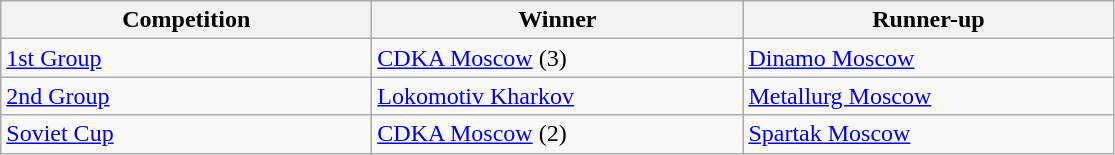<table class="wikitable">
<tr>
<th style="width:15em">Competition</th>
<th style="width:15em">Winner</th>
<th style="width:15em">Runner-up</th>
</tr>
<tr>
<td><a href='#'>1st Group</a></td>
<td><a href='#'>CDKA Moscow</a> (3)</td>
<td><a href='#'>Dinamo Moscow</a></td>
</tr>
<tr>
<td><a href='#'>2nd Group</a></td>
<td><a href='#'>Lokomotiv Kharkov</a></td>
<td><a href='#'>Metallurg Moscow</a></td>
</tr>
<tr>
<td><a href='#'>Soviet Cup</a></td>
<td><a href='#'>CDKA Moscow</a> (2)</td>
<td><a href='#'>Spartak Moscow</a></td>
</tr>
</table>
